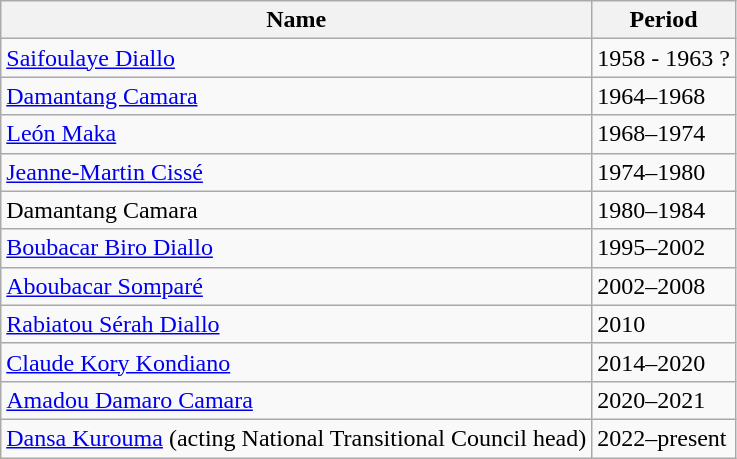<table class="wikitable">
<tr>
<th>Name</th>
<th>Period</th>
</tr>
<tr>
<td><a href='#'>Saifoulaye Diallo</a></td>
<td>1958 - 1963 ?</td>
</tr>
<tr>
<td><a href='#'>Damantang Camara</a></td>
<td>1964–1968</td>
</tr>
<tr>
<td><a href='#'>León Maka</a></td>
<td>1968–1974</td>
</tr>
<tr>
<td><a href='#'>Jeanne-Martin Cissé</a></td>
<td>1974–1980</td>
</tr>
<tr>
<td>Damantang Camara</td>
<td>1980–1984</td>
</tr>
<tr>
<td><a href='#'>Boubacar Biro Diallo</a></td>
<td>1995–2002</td>
</tr>
<tr>
<td><a href='#'>Aboubacar Somparé</a></td>
<td>2002–2008</td>
</tr>
<tr>
<td><a href='#'>Rabiatou Sérah Diallo</a></td>
<td>2010</td>
</tr>
<tr>
<td><a href='#'>Claude Kory Kondiano</a></td>
<td>2014–2020</td>
</tr>
<tr>
<td><a href='#'>Amadou Damaro Camara</a></td>
<td>2020–2021</td>
</tr>
<tr>
<td><a href='#'>Dansa Kurouma</a> (acting National Transitional Council head)</td>
<td>2022–present</td>
</tr>
</table>
